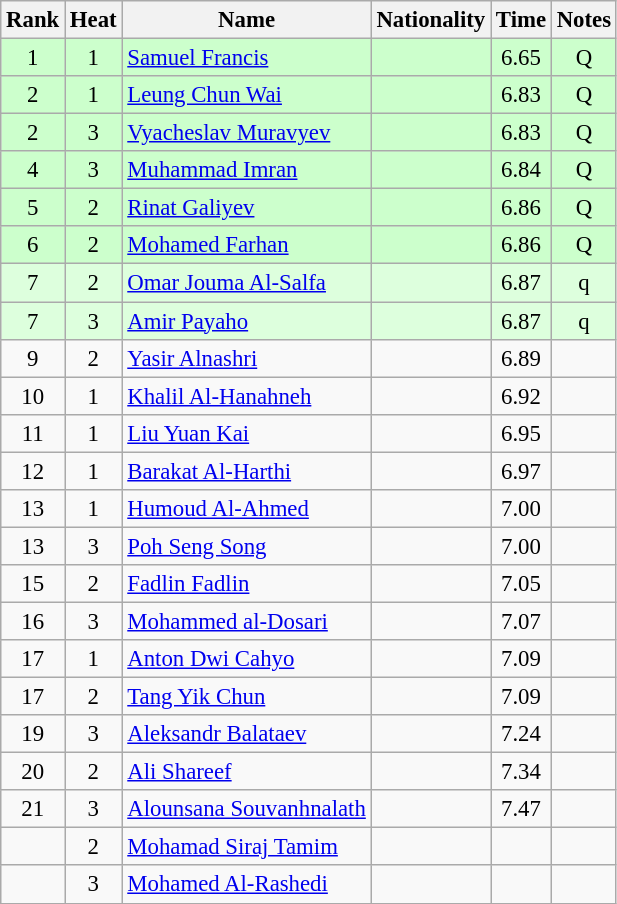<table class="wikitable sortable" style="text-align:center;font-size:95%">
<tr>
<th>Rank</th>
<th>Heat</th>
<th>Name</th>
<th>Nationality</th>
<th>Time</th>
<th>Notes</th>
</tr>
<tr bgcolor=ccffcc>
<td>1</td>
<td>1</td>
<td align=left><a href='#'>Samuel Francis</a></td>
<td align=left></td>
<td>6.65</td>
<td>Q</td>
</tr>
<tr bgcolor=ccffcc>
<td>2</td>
<td>1</td>
<td align=left><a href='#'>Leung Chun Wai</a></td>
<td align=left></td>
<td>6.83</td>
<td>Q</td>
</tr>
<tr bgcolor=ccffcc>
<td>2</td>
<td>3</td>
<td align=left><a href='#'>Vyacheslav Muravyev</a></td>
<td align=left></td>
<td>6.83</td>
<td>Q</td>
</tr>
<tr bgcolor=ccffcc>
<td>4</td>
<td>3</td>
<td align=left><a href='#'>Muhammad Imran</a></td>
<td align=left></td>
<td>6.84</td>
<td>Q</td>
</tr>
<tr bgcolor=ccffcc>
<td>5</td>
<td>2</td>
<td align=left><a href='#'>Rinat Galiyev</a></td>
<td align=left></td>
<td>6.86</td>
<td>Q</td>
</tr>
<tr bgcolor=ccffcc>
<td>6</td>
<td>2</td>
<td align=left><a href='#'>Mohamed Farhan</a></td>
<td align=left></td>
<td>6.86</td>
<td>Q</td>
</tr>
<tr bgcolor=ddffdd>
<td>7</td>
<td>2</td>
<td align=left><a href='#'>Omar Jouma Al-Salfa</a></td>
<td align=left></td>
<td>6.87</td>
<td>q</td>
</tr>
<tr bgcolor=ddffdd>
<td>7</td>
<td>3</td>
<td align=left><a href='#'>Amir Payaho</a></td>
<td align=left></td>
<td>6.87</td>
<td>q</td>
</tr>
<tr>
<td>9</td>
<td>2</td>
<td align=left><a href='#'>Yasir Alnashri</a></td>
<td align=left></td>
<td>6.89</td>
<td></td>
</tr>
<tr>
<td>10</td>
<td>1</td>
<td align=left><a href='#'>Khalil Al-Hanahneh</a></td>
<td align=left></td>
<td>6.92</td>
<td></td>
</tr>
<tr>
<td>11</td>
<td>1</td>
<td align=left><a href='#'>Liu Yuan Kai</a></td>
<td align=left></td>
<td>6.95</td>
<td></td>
</tr>
<tr>
<td>12</td>
<td>1</td>
<td align=left><a href='#'>Barakat Al-Harthi</a></td>
<td align=left></td>
<td>6.97</td>
<td></td>
</tr>
<tr>
<td>13</td>
<td>1</td>
<td align=left><a href='#'>Humoud Al-Ahmed</a></td>
<td align=left></td>
<td>7.00</td>
<td></td>
</tr>
<tr>
<td>13</td>
<td>3</td>
<td align=left><a href='#'>Poh Seng Song</a></td>
<td align=left></td>
<td>7.00</td>
<td></td>
</tr>
<tr>
<td>15</td>
<td>2</td>
<td align=left><a href='#'>Fadlin Fadlin</a></td>
<td align=left></td>
<td>7.05</td>
<td></td>
</tr>
<tr>
<td>16</td>
<td>3</td>
<td align=left><a href='#'>Mohammed al-Dosari</a></td>
<td align=left></td>
<td>7.07</td>
<td></td>
</tr>
<tr>
<td>17</td>
<td>1</td>
<td align=left><a href='#'>Anton Dwi Cahyo</a></td>
<td align=left></td>
<td>7.09</td>
<td></td>
</tr>
<tr>
<td>17</td>
<td>2</td>
<td align=left><a href='#'>Tang Yik Chun</a></td>
<td align=left></td>
<td>7.09</td>
<td></td>
</tr>
<tr>
<td>19</td>
<td>3</td>
<td align=left><a href='#'>Aleksandr Balataev</a></td>
<td align=left></td>
<td>7.24</td>
<td></td>
</tr>
<tr>
<td>20</td>
<td>2</td>
<td align=left><a href='#'>Ali Shareef</a></td>
<td align=left></td>
<td>7.34</td>
<td></td>
</tr>
<tr>
<td>21</td>
<td>3</td>
<td align=left><a href='#'>Alounsana Souvanhnalath</a></td>
<td align=left></td>
<td>7.47</td>
<td></td>
</tr>
<tr>
<td></td>
<td>2</td>
<td align=left><a href='#'>Mohamad Siraj Tamim</a></td>
<td align=left></td>
<td></td>
<td></td>
</tr>
<tr>
<td></td>
<td>3</td>
<td align=left><a href='#'>Mohamed Al-Rashedi</a></td>
<td align=left></td>
<td></td>
<td></td>
</tr>
</table>
